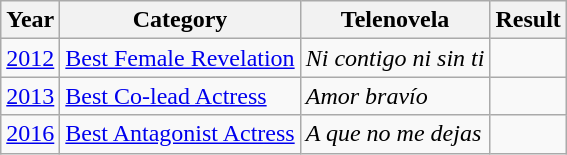<table class="wikitable">
<tr>
<th>Year</th>
<th>Category</th>
<th>Telenovela</th>
<th>Result</th>
</tr>
<tr>
<td><a href='#'>2012</a></td>
<td><a href='#'>Best Female Revelation</a></td>
<td><em>Ni contigo ni sin ti</em></td>
<td></td>
</tr>
<tr>
<td><a href='#'>2013</a></td>
<td><a href='#'>Best Co-lead Actress</a></td>
<td><em>Amor bravío</em></td>
<td></td>
</tr>
<tr>
<td><a href='#'>2016</a></td>
<td><a href='#'>Best Antagonist Actress</a></td>
<td><em>A que no me dejas</em></td>
<td></td>
</tr>
</table>
